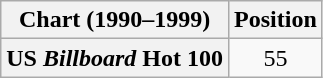<table class="wikitable plainrowheaders">
<tr>
<th>Chart (1990–1999)</th>
<th>Position</th>
</tr>
<tr>
<th scope="row">US <em>Billboard</em> Hot 100</th>
<td style="text-align:center;">55</td>
</tr>
</table>
